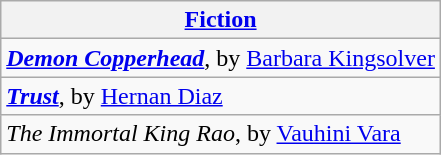<table class="wikitable" style="float:left; float:none;">
<tr>
<th><a href='#'>Fiction</a></th>
</tr>
<tr>
<td><strong><em><a href='#'>Demon Copperhead</a></em></strong>, by <a href='#'>Barbara Kingsolver</a></td>
</tr>
<tr>
<td><strong><em><a href='#'>Trust</a></em></strong>, by <a href='#'>Hernan Diaz</a></td>
</tr>
<tr>
<td><em>The Immortal King Rao</em>, by <a href='#'>Vauhini Vara</a></td>
</tr>
</table>
